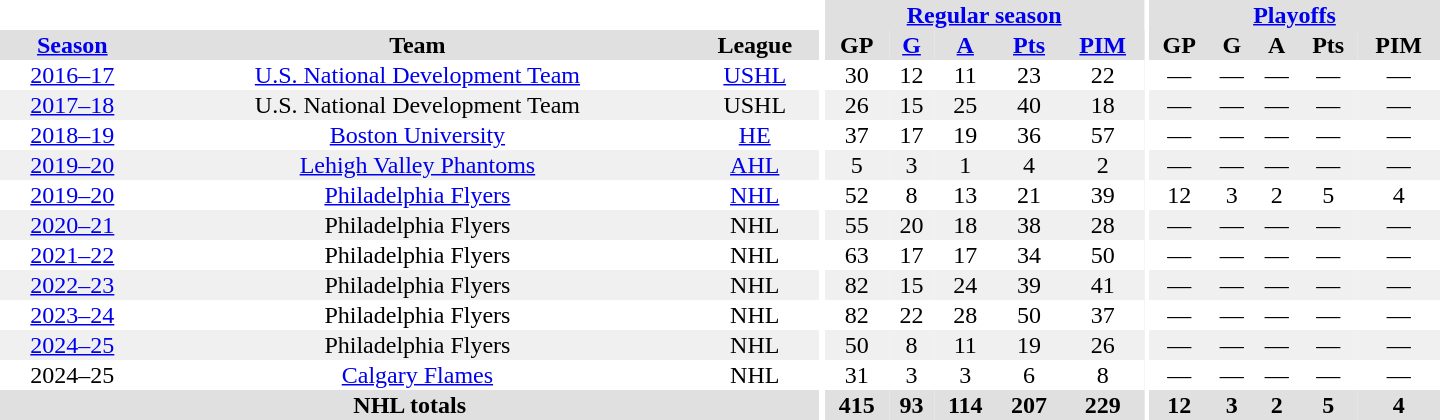<table border="0" cellpadding="1" cellspacing="0" style="text-align:center; width:60em;">
<tr bgcolor="#e0e0e0">
<th colspan="3" bgcolor="#ffffff"></th>
<th rowspan="92" bgcolor="#ffffff"></th>
<th colspan="5"><a href='#'>Regular season</a></th>
<th rowspan="92" bgcolor="#ffffff"></th>
<th colspan="5"><a href='#'>Playoffs</a></th>
</tr>
<tr bgcolor="#e0e0e0">
<th><a href='#'>Season</a></th>
<th>Team</th>
<th>League</th>
<th>GP</th>
<th><a href='#'>G</a></th>
<th><a href='#'>A</a></th>
<th><a href='#'>Pts</a></th>
<th><a href='#'>PIM</a></th>
<th>GP</th>
<th>G</th>
<th>A</th>
<th>Pts</th>
<th>PIM</th>
</tr>
<tr>
<td><a href='#'>2016–17</a></td>
<td><a href='#'>U.S. National Development Team</a></td>
<td><a href='#'>USHL</a></td>
<td>30</td>
<td>12</td>
<td>11</td>
<td>23</td>
<td>22</td>
<td>—</td>
<td>—</td>
<td>—</td>
<td>—</td>
<td>—</td>
</tr>
<tr bgcolor="#f0f0f0">
<td><a href='#'>2017–18</a></td>
<td>U.S. National Development Team</td>
<td>USHL</td>
<td>26</td>
<td>15</td>
<td>25</td>
<td>40</td>
<td>18</td>
<td>—</td>
<td>—</td>
<td>—</td>
<td>—</td>
<td>—</td>
</tr>
<tr>
<td><a href='#'>2018–19</a></td>
<td><a href='#'>Boston University</a></td>
<td><a href='#'>HE</a></td>
<td>37</td>
<td>17</td>
<td>19</td>
<td>36</td>
<td>57</td>
<td>—</td>
<td>—</td>
<td>—</td>
<td>—</td>
<td>—</td>
</tr>
<tr bgcolor="#f0f0f0">
<td><a href='#'>2019–20</a></td>
<td><a href='#'>Lehigh Valley Phantoms</a></td>
<td><a href='#'>AHL</a></td>
<td>5</td>
<td>3</td>
<td>1</td>
<td>4</td>
<td>2</td>
<td>—</td>
<td>—</td>
<td>—</td>
<td>—</td>
<td>—</td>
</tr>
<tr>
<td><a href='#'>2019–20</a></td>
<td><a href='#'>Philadelphia Flyers</a></td>
<td><a href='#'>NHL</a></td>
<td>52</td>
<td>8</td>
<td>13</td>
<td>21</td>
<td>39</td>
<td>12</td>
<td>3</td>
<td>2</td>
<td>5</td>
<td>4</td>
</tr>
<tr bgcolor="#f0f0f0">
<td><a href='#'>2020–21</a></td>
<td>Philadelphia Flyers</td>
<td>NHL</td>
<td>55</td>
<td>20</td>
<td>18</td>
<td>38</td>
<td>28</td>
<td>—</td>
<td>—</td>
<td>—</td>
<td>—</td>
<td>—</td>
</tr>
<tr>
<td><a href='#'>2021–22</a></td>
<td>Philadelphia Flyers</td>
<td>NHL</td>
<td>63</td>
<td>17</td>
<td>17</td>
<td>34</td>
<td>50</td>
<td>—</td>
<td>—</td>
<td>—</td>
<td>—</td>
<td>—</td>
</tr>
<tr bgcolor="#f0f0f0">
<td><a href='#'>2022–23</a></td>
<td>Philadelphia Flyers</td>
<td>NHL</td>
<td>82</td>
<td>15</td>
<td>24</td>
<td>39</td>
<td>41</td>
<td>—</td>
<td>—</td>
<td>—</td>
<td>—</td>
<td>—</td>
</tr>
<tr>
<td><a href='#'>2023–24</a></td>
<td>Philadelphia Flyers</td>
<td>NHL</td>
<td>82</td>
<td>22</td>
<td>28</td>
<td>50</td>
<td>37</td>
<td>—</td>
<td>—</td>
<td>—</td>
<td>—</td>
<td>—</td>
</tr>
<tr bgcolor="#f0f0f0">
<td><a href='#'>2024–25</a></td>
<td>Philadelphia Flyers</td>
<td>NHL</td>
<td>50</td>
<td>8</td>
<td>11</td>
<td>19</td>
<td>26</td>
<td>—</td>
<td>—</td>
<td>—</td>
<td>—</td>
<td>—</td>
</tr>
<tr>
<td>2024–25</td>
<td><a href='#'>Calgary Flames</a></td>
<td>NHL</td>
<td>31</td>
<td>3</td>
<td>3</td>
<td>6</td>
<td>8</td>
<td>—</td>
<td>—</td>
<td>—</td>
<td>—</td>
<td>—</td>
</tr>
<tr bgcolor="#e0e0e0">
<th colspan="3">NHL totals</th>
<th>415</th>
<th>93</th>
<th>114</th>
<th>207</th>
<th>229</th>
<th>12</th>
<th>3</th>
<th>2</th>
<th>5</th>
<th>4</th>
</tr>
</table>
